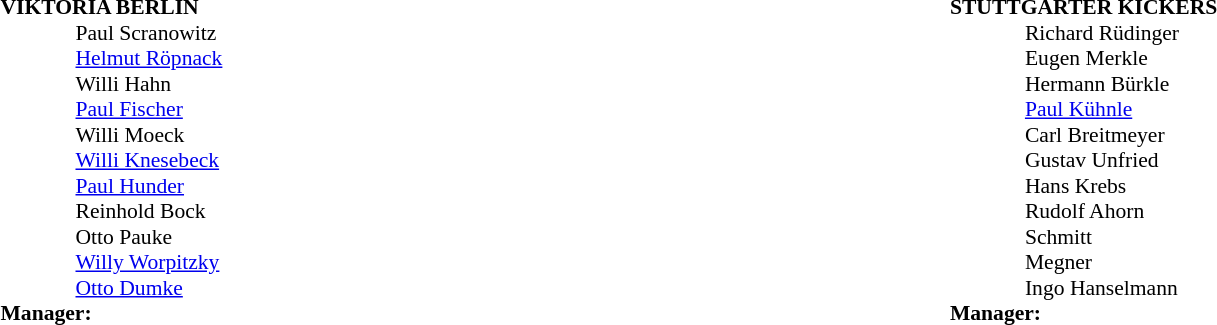<table width="100%">
<tr>
<td valign="top" width="50%"><br><table style="font-size: 90%" cellspacing="0" cellpadding="0">
<tr>
<td colspan="4"><strong>VIKTORIA BERLIN</strong></td>
</tr>
<tr>
<th width="25"></th>
<th width="25"></th>
</tr>
<tr>
<td></td>
<td><strong></strong></td>
<td> Paul Scranowitz</td>
</tr>
<tr>
<td></td>
<td><strong></strong></td>
<td> <a href='#'>Helmut Röpnack</a></td>
</tr>
<tr>
<td></td>
<td><strong></strong></td>
<td> Willi Hahn</td>
</tr>
<tr>
<td></td>
<td><strong></strong></td>
<td> <a href='#'>Paul Fischer</a></td>
</tr>
<tr>
<td></td>
<td><strong></strong></td>
<td> Willi Moeck</td>
</tr>
<tr>
<td></td>
<td><strong></strong></td>
<td> <a href='#'>Willi Knesebeck</a></td>
</tr>
<tr>
<td></td>
<td><strong></strong></td>
<td> <a href='#'>Paul Hunder</a></td>
</tr>
<tr>
<td></td>
<td><strong></strong></td>
<td> Reinhold Bock</td>
</tr>
<tr>
<td></td>
<td><strong></strong></td>
<td> Otto Pauke</td>
</tr>
<tr>
<td></td>
<td><strong></strong></td>
<td> <a href='#'>Willy Worpitzky</a></td>
</tr>
<tr>
<td></td>
<td><strong></strong></td>
<td> <a href='#'>Otto Dumke</a></td>
</tr>
<tr>
<td colspan=4><strong>Manager:</strong></td>
</tr>
<tr>
<td colspan="4"></td>
</tr>
</table>
</td>
<td valign="top"></td>
<td valign="top" width="50%"><br><table style="font-size: 90%" cellspacing="0" cellpadding="0">
<tr>
<td colspan="4"><strong>STUTTGARTER KICKERS</strong></td>
</tr>
<tr>
<th width="25"></th>
<th width="25"></th>
</tr>
<tr>
<td></td>
<td><strong></strong></td>
<td> Richard Rüdinger</td>
</tr>
<tr>
<td></td>
<td><strong></strong></td>
<td> Eugen Merkle</td>
</tr>
<tr>
<td></td>
<td><strong></strong></td>
<td> Hermann Bürkle</td>
</tr>
<tr>
<td></td>
<td><strong></strong></td>
<td> <a href='#'>Paul Kühnle</a></td>
</tr>
<tr>
<td></td>
<td><strong></strong></td>
<td> Carl Breitmeyer</td>
</tr>
<tr>
<td></td>
<td><strong></strong></td>
<td> Gustav Unfried</td>
</tr>
<tr>
<td></td>
<td><strong></strong></td>
<td> Hans Krebs</td>
</tr>
<tr>
<td></td>
<td><strong></strong></td>
<td> Rudolf Ahorn</td>
</tr>
<tr>
<td></td>
<td><strong></strong></td>
<td> Schmitt</td>
</tr>
<tr>
<td></td>
<td><strong></strong></td>
<td> Megner</td>
</tr>
<tr>
<td></td>
<td><strong></strong></td>
<td> Ingo Hanselmann</td>
</tr>
<tr>
<td colspan=4><strong>Manager:</strong></td>
</tr>
<tr>
<td colspan="4"></td>
</tr>
</table>
</td>
</tr>
</table>
